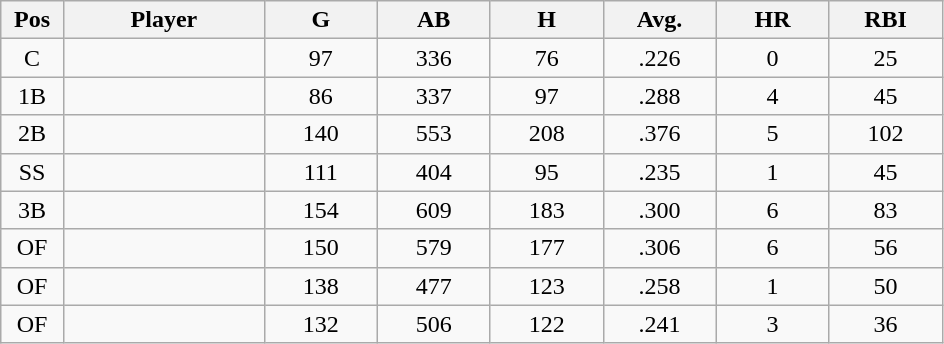<table class="wikitable sortable">
<tr>
<th bgcolor="#DDDDFF" width="5%">Pos</th>
<th bgcolor="#DDDDFF" width="16%">Player</th>
<th bgcolor="#DDDDFF" width="9%">G</th>
<th bgcolor="#DDDDFF" width="9%">AB</th>
<th bgcolor="#DDDDFF" width="9%">H</th>
<th bgcolor="#DDDDFF" width="9%">Avg.</th>
<th bgcolor="#DDDDFF" width="9%">HR</th>
<th bgcolor="#DDDDFF" width="9%">RBI</th>
</tr>
<tr align="center">
<td>C</td>
<td></td>
<td>97</td>
<td>336</td>
<td>76</td>
<td>.226</td>
<td>0</td>
<td>25</td>
</tr>
<tr align="center">
<td>1B</td>
<td></td>
<td>86</td>
<td>337</td>
<td>97</td>
<td>.288</td>
<td>4</td>
<td>45</td>
</tr>
<tr align="center">
<td>2B</td>
<td></td>
<td>140</td>
<td>553</td>
<td>208</td>
<td>.376</td>
<td>5</td>
<td>102</td>
</tr>
<tr align="center">
<td>SS</td>
<td></td>
<td>111</td>
<td>404</td>
<td>95</td>
<td>.235</td>
<td>1</td>
<td>45</td>
</tr>
<tr align="center">
<td>3B</td>
<td></td>
<td>154</td>
<td>609</td>
<td>183</td>
<td>.300</td>
<td>6</td>
<td>83</td>
</tr>
<tr align="center">
<td>OF</td>
<td></td>
<td>150</td>
<td>579</td>
<td>177</td>
<td>.306</td>
<td>6</td>
<td>56</td>
</tr>
<tr align="center">
<td>OF</td>
<td></td>
<td>138</td>
<td>477</td>
<td>123</td>
<td>.258</td>
<td>1</td>
<td>50</td>
</tr>
<tr align="center">
<td>OF</td>
<td></td>
<td>132</td>
<td>506</td>
<td>122</td>
<td>.241</td>
<td>3</td>
<td>36</td>
</tr>
</table>
